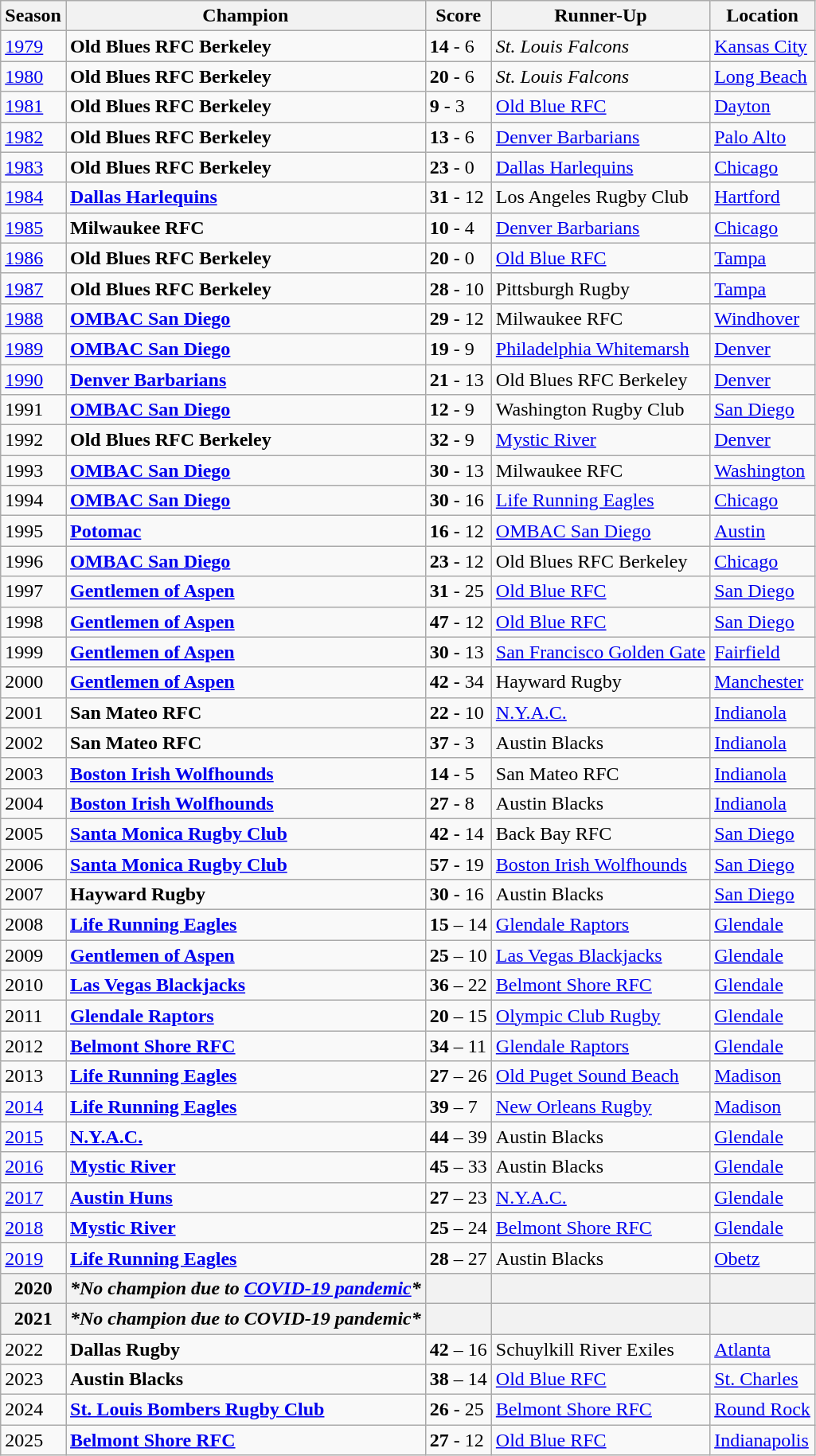<table class="wikitable">
<tr>
<th>Season</th>
<th>Champion</th>
<th>Score</th>
<th>Runner-Up</th>
<th>Location</th>
</tr>
<tr>
<td><a href='#'>1979</a></td>
<td><strong>Old Blues RFC Berkeley</strong></td>
<td><strong>14</strong> - 6</td>
<td><em>St. Louis Falcons</em></td>
<td><a href='#'>Kansas City</a></td>
</tr>
<tr>
<td><a href='#'>1980</a></td>
<td><strong>Old Blues RFC Berkeley</strong></td>
<td><strong>20</strong> - 6</td>
<td><em>St. Louis Falcons</em></td>
<td><a href='#'>Long Beach</a></td>
</tr>
<tr>
<td><a href='#'>1981</a></td>
<td><strong>Old Blues RFC Berkeley</strong></td>
<td><strong>9</strong> - 3</td>
<td><a href='#'>Old Blue RFC</a></td>
<td><a href='#'>Dayton</a></td>
</tr>
<tr>
<td><a href='#'>1982</a></td>
<td><strong>Old Blues RFC Berkeley</strong></td>
<td><strong>13</strong> - 6</td>
<td><a href='#'>Denver Barbarians</a></td>
<td><a href='#'>Palo Alto</a></td>
</tr>
<tr>
<td><a href='#'>1983</a></td>
<td><strong>Old Blues RFC Berkeley</strong></td>
<td><strong>23</strong> - 0</td>
<td><a href='#'>Dallas Harlequins</a></td>
<td><a href='#'>Chicago</a></td>
</tr>
<tr>
<td><a href='#'>1984</a></td>
<td><strong><a href='#'>Dallas Harlequins</a></strong></td>
<td><strong>31</strong> - 12</td>
<td>Los Angeles Rugby Club</td>
<td><a href='#'>Hartford</a></td>
</tr>
<tr>
<td><a href='#'>1985</a></td>
<td><strong>Milwaukee RFC</strong></td>
<td><strong>10</strong> - 4</td>
<td><a href='#'>Denver Barbarians</a></td>
<td><a href='#'>Chicago</a></td>
</tr>
<tr>
<td><a href='#'>1986</a></td>
<td><strong>Old Blues RFC Berkeley</strong></td>
<td><strong>20</strong> - 0</td>
<td><a href='#'>Old Blue RFC</a></td>
<td><a href='#'>Tampa</a></td>
</tr>
<tr>
<td><a href='#'>1987</a></td>
<td><strong>Old Blues RFC Berkeley</strong></td>
<td><strong>28</strong> - 10</td>
<td>Pittsburgh Rugby</td>
<td><a href='#'>Tampa</a></td>
</tr>
<tr>
<td><a href='#'>1988</a></td>
<td><strong><a href='#'>OMBAC San Diego</a></strong></td>
<td><strong>29</strong> - 12</td>
<td>Milwaukee RFC</td>
<td><a href='#'>Windhover</a></td>
</tr>
<tr>
<td><a href='#'>1989</a></td>
<td><strong><a href='#'>OMBAC San Diego</a></strong></td>
<td><strong>19</strong> - 9</td>
<td><a href='#'>Philadelphia Whitemarsh</a></td>
<td><a href='#'>Denver</a></td>
</tr>
<tr>
<td><a href='#'>1990</a></td>
<td><strong><a href='#'>Denver Barbarians</a></strong></td>
<td><strong>21</strong> - 13</td>
<td>Old Blues RFC Berkeley</td>
<td><a href='#'>Denver</a></td>
</tr>
<tr>
<td>1991</td>
<td><strong><a href='#'>OMBAC San Diego</a></strong></td>
<td><strong>12</strong> - 9</td>
<td>Washington Rugby Club</td>
<td><a href='#'>San Diego</a></td>
</tr>
<tr>
<td>1992</td>
<td><strong>Old Blues RFC Berkeley</strong></td>
<td><strong>32</strong> - 9</td>
<td><a href='#'>Mystic River</a></td>
<td><a href='#'>Denver</a></td>
</tr>
<tr>
<td>1993</td>
<td><strong><a href='#'>OMBAC San Diego</a></strong></td>
<td><strong>30</strong> - 13</td>
<td>Milwaukee RFC</td>
<td><a href='#'>Washington</a></td>
</tr>
<tr>
<td>1994</td>
<td><strong><a href='#'>OMBAC San Diego</a></strong></td>
<td><strong>30</strong> - 16</td>
<td><a href='#'>Life Running Eagles</a></td>
<td><a href='#'>Chicago</a></td>
</tr>
<tr>
<td>1995</td>
<td><strong><a href='#'>Potomac</a></strong></td>
<td><strong>16</strong> - 12</td>
<td><a href='#'>OMBAC San Diego</a></td>
<td><a href='#'>Austin</a></td>
</tr>
<tr>
<td>1996</td>
<td><strong><a href='#'>OMBAC San Diego</a></strong></td>
<td><strong>23</strong> - 12</td>
<td>Old Blues RFC Berkeley</td>
<td><a href='#'>Chicago</a></td>
</tr>
<tr>
<td>1997</td>
<td><strong><a href='#'>Gentlemen of Aspen</a></strong></td>
<td><strong>31</strong> - 25</td>
<td><a href='#'>Old Blue RFC</a></td>
<td><a href='#'>San Diego</a></td>
</tr>
<tr>
<td>1998</td>
<td><strong><a href='#'>Gentlemen of Aspen</a></strong></td>
<td><strong>47</strong> - 12</td>
<td><a href='#'>Old Blue RFC</a></td>
<td><a href='#'>San Diego</a></td>
</tr>
<tr>
<td>1999</td>
<td><strong><a href='#'>Gentlemen of Aspen</a></strong></td>
<td><strong>30</strong> - 13</td>
<td><a href='#'>San Francisco Golden Gate</a></td>
<td><a href='#'>Fairfield</a></td>
</tr>
<tr>
<td>2000</td>
<td><strong><a href='#'>Gentlemen of Aspen</a></strong></td>
<td><strong>42</strong> - 34</td>
<td>Hayward Rugby</td>
<td><a href='#'>Manchester</a></td>
</tr>
<tr>
<td>2001</td>
<td><strong>San Mateo RFC</strong></td>
<td><strong>22</strong> - 10</td>
<td><a href='#'>N.Y.A.C.</a></td>
<td><a href='#'>Indianola</a></td>
</tr>
<tr>
<td>2002</td>
<td><strong>San Mateo RFC</strong></td>
<td><strong>37</strong> - 3</td>
<td>Austin Blacks</td>
<td><a href='#'>Indianola</a></td>
</tr>
<tr>
<td>2003</td>
<td><strong><a href='#'>Boston Irish Wolfhounds</a></strong></td>
<td><strong>14</strong> - 5</td>
<td>San Mateo RFC</td>
<td><a href='#'>Indianola</a></td>
</tr>
<tr>
<td>2004</td>
<td><strong><a href='#'>Boston Irish Wolfhounds</a></strong></td>
<td><strong>27</strong> - 8</td>
<td>Austin Blacks</td>
<td><a href='#'>Indianola</a></td>
</tr>
<tr>
<td>2005</td>
<td><strong><a href='#'>Santa Monica Rugby Club</a></strong></td>
<td><strong>42</strong> - 14</td>
<td>Back Bay RFC</td>
<td><a href='#'>San Diego</a></td>
</tr>
<tr>
<td>2006</td>
<td><strong><a href='#'>Santa Monica Rugby Club</a></strong></td>
<td><strong>57</strong> - 19</td>
<td><a href='#'>Boston Irish Wolfhounds</a></td>
<td><a href='#'>San Diego</a></td>
</tr>
<tr>
<td>2007</td>
<td><strong>Hayward Rugby</strong></td>
<td><strong>30</strong> - 16</td>
<td>Austin Blacks</td>
<td><a href='#'>San Diego</a></td>
</tr>
<tr>
<td>2008</td>
<td><strong><a href='#'>Life Running Eagles</a></strong></td>
<td><strong>15</strong> – 14</td>
<td><a href='#'>Glendale Raptors</a></td>
<td><a href='#'>Glendale</a></td>
</tr>
<tr>
<td>2009</td>
<td><strong><a href='#'>Gentlemen of Aspen</a></strong></td>
<td><strong>25</strong> – 10</td>
<td><a href='#'>Las Vegas Blackjacks</a></td>
<td><a href='#'>Glendale</a></td>
</tr>
<tr>
<td>2010</td>
<td><strong><a href='#'>Las Vegas Blackjacks</a></strong></td>
<td><strong>36</strong> – 22</td>
<td><a href='#'>Belmont Shore RFC</a></td>
<td><a href='#'>Glendale</a></td>
</tr>
<tr>
<td>2011</td>
<td><strong><a href='#'>Glendale Raptors</a></strong></td>
<td><strong>20</strong> – 15</td>
<td><a href='#'>Olympic Club Rugby</a></td>
<td><a href='#'>Glendale</a></td>
</tr>
<tr>
<td>2012</td>
<td><strong><a href='#'>Belmont Shore RFC</a></strong></td>
<td><strong>34</strong> – 11</td>
<td><a href='#'>Glendale Raptors</a></td>
<td><a href='#'>Glendale</a></td>
</tr>
<tr>
<td>2013</td>
<td><strong><a href='#'>Life Running Eagles</a></strong></td>
<td><strong>27</strong> – 26</td>
<td><a href='#'>Old Puget Sound Beach</a></td>
<td><a href='#'>Madison</a></td>
</tr>
<tr>
<td><a href='#'>2014</a></td>
<td><strong><a href='#'>Life Running Eagles</a></strong></td>
<td><strong>39</strong> – 7</td>
<td><a href='#'>New Orleans Rugby</a></td>
<td><a href='#'>Madison</a></td>
</tr>
<tr>
<td><a href='#'>2015</a></td>
<td><strong><a href='#'>N.Y.A.C.</a></strong></td>
<td><strong>44</strong> – 39</td>
<td>Austin Blacks</td>
<td><a href='#'>Glendale</a></td>
</tr>
<tr>
<td><a href='#'>2016</a></td>
<td><strong><a href='#'>Mystic River</a></strong></td>
<td><strong>45</strong> – 33</td>
<td>Austin Blacks</td>
<td><a href='#'>Glendale</a></td>
</tr>
<tr>
<td><a href='#'>2017</a></td>
<td><strong><a href='#'>Austin Huns</a></strong></td>
<td><strong>27</strong> – 23</td>
<td><a href='#'>N.Y.A.C.</a></td>
<td><a href='#'>Glendale</a></td>
</tr>
<tr>
<td><a href='#'>2018</a></td>
<td><strong><a href='#'>Mystic River</a></strong></td>
<td><strong>25</strong> – 24</td>
<td><a href='#'>Belmont Shore RFC</a></td>
<td><a href='#'>Glendale</a></td>
</tr>
<tr>
<td><a href='#'>2019</a></td>
<td><strong><a href='#'>Life Running Eagles</a></strong></td>
<td><strong>28</strong> – 27</td>
<td>Austin Blacks</td>
<td><a href='#'>Obetz</a></td>
</tr>
<tr>
<th>2020</th>
<th><strong><em>*No champion due to <a href='#'>COVID-19 pandemic</a>*</em></strong></th>
<th></th>
<th></th>
<th></th>
</tr>
<tr>
<th>2021</th>
<th><strong><em>*No champion due to COVID-19 pandemic*</em></strong></th>
<th></th>
<th></th>
<th></th>
</tr>
<tr>
<td>2022</td>
<td><strong>Dallas Rugby</strong></td>
<td><strong>42</strong> – 16</td>
<td>Schuylkill River Exiles</td>
<td><a href='#'>Atlanta</a></td>
</tr>
<tr>
<td>2023</td>
<td><strong>Austin Blacks</strong></td>
<td><strong>38</strong> – 14</td>
<td><a href='#'>Old Blue RFC</a></td>
<td><a href='#'>St. Charles</a></td>
</tr>
<tr>
<td>2024</td>
<td><a href='#'><strong>St. Louis Bombers Rugby Club</strong></a></td>
<td><strong>26</strong> - 25</td>
<td><a href='#'>Belmont Shore RFC</a></td>
<td><a href='#'>Round Rock</a></td>
</tr>
<tr>
<td>2025</td>
<td><strong><a href='#'>Belmont Shore RFC</a></strong></td>
<td><strong>27</strong> - 12</td>
<td><a href='#'>Old Blue RFC</a></td>
<td><a href='#'>Indianapolis</a></td>
</tr>
</table>
